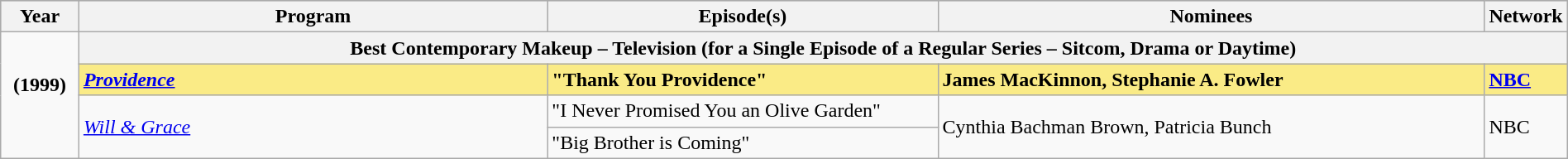<table class="wikitable" style="width:100%">
<tr bgcolor="#bebebe">
<th width="5%">Year</th>
<th width="30%">Program</th>
<th width="25%">Episode(s)</th>
<th width="35%">Nominees</th>
<th width="10%">Network</th>
</tr>
<tr>
<td rowspan=5 style="text-align:center"><strong>(1999)</strong><br> <br></td>
<th colspan="4">Best Contemporary Makeup – Television (for a Single Episode of a Regular Series – Sitcom, Drama or Daytime)</th>
</tr>
<tr style="background:#FAEB86">
<td><strong><em><a href='#'>Providence</a></em></strong></td>
<td><strong>"Thank You Providence"</strong></td>
<td><strong>James MacKinnon, Stephanie A. Fowler</strong></td>
<td><strong><a href='#'>NBC</a></strong></td>
</tr>
<tr>
<td rowspan="2"><em><a href='#'>Will & Grace</a></em></td>
<td>"I Never Promised You an Olive Garden"</td>
<td rowspan="2">Cynthia Bachman Brown, Patricia Bunch</td>
<td rowspan="2">NBC</td>
</tr>
<tr>
<td>"Big Brother is Coming"</td>
</tr>
</table>
